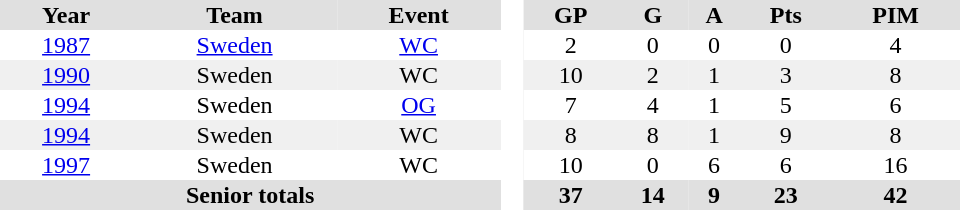<table border="0" cellpadding="1" cellspacing="0" style="text-align:center; width:40em">
<tr ALIGN="center" bgcolor="#e0e0e0">
<th>Year</th>
<th>Team</th>
<th>Event</th>
<th rowspan="99" bgcolor="#ffffff"> </th>
<th>GP</th>
<th>G</th>
<th>A</th>
<th>Pts</th>
<th>PIM</th>
</tr>
<tr>
<td><a href='#'>1987</a></td>
<td><a href='#'>Sweden</a></td>
<td><a href='#'>WC</a></td>
<td>2</td>
<td>0</td>
<td>0</td>
<td>0</td>
<td>4</td>
</tr>
<tr bgcolor="#f0f0f0">
<td><a href='#'>1990</a></td>
<td>Sweden</td>
<td>WC</td>
<td>10</td>
<td>2</td>
<td>1</td>
<td>3</td>
<td>8</td>
</tr>
<tr>
<td><a href='#'>1994</a></td>
<td>Sweden</td>
<td><a href='#'>OG</a></td>
<td>7</td>
<td>4</td>
<td>1</td>
<td>5</td>
<td>6</td>
</tr>
<tr bgcolor="#f0f0f0">
<td><a href='#'>1994</a></td>
<td>Sweden</td>
<td>WC</td>
<td>8</td>
<td>8</td>
<td>1</td>
<td>9</td>
<td>8</td>
</tr>
<tr>
<td><a href='#'>1997</a></td>
<td>Sweden</td>
<td>WC</td>
<td>10</td>
<td>0</td>
<td>6</td>
<td>6</td>
<td>16</td>
</tr>
<tr bgcolor="#e0e0e0">
<th colspan=3>Senior totals</th>
<th>37</th>
<th>14</th>
<th>9</th>
<th>23</th>
<th>42</th>
</tr>
</table>
